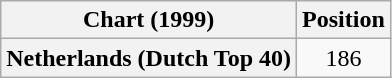<table class="wikitable plainrowheaders" style="text-align:center">
<tr>
<th scope="col">Chart (1999)</th>
<th scope="col">Position</th>
</tr>
<tr>
<th scope="row">Netherlands (Dutch Top 40)</th>
<td>186</td>
</tr>
</table>
